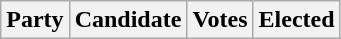<table class="wikitable">
<tr>
<th colspan="2">Party</th>
<th>Candidate</th>
<th>Votes</th>
<th>Elected<br>












































</th>
</tr>
</table>
